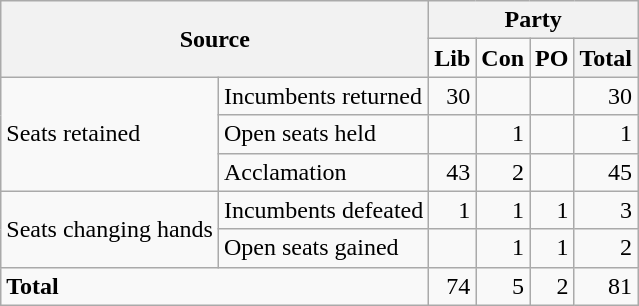<table class="wikitable" style="text-align:right;">
<tr>
<th colspan="2" rowspan="2">Source</th>
<th colspan="4">Party</th>
</tr>
<tr>
<td><strong>Lib</strong></td>
<td><strong>Con</strong></td>
<td><strong>PO</strong></td>
<th>Total</th>
</tr>
<tr>
<td rowspan="3" style="text-align:left;">Seats retained</td>
<td style="text-align:left;">Incumbents returned</td>
<td>30</td>
<td></td>
<td></td>
<td>30</td>
</tr>
<tr>
<td style="text-align:left;">Open seats held</td>
<td></td>
<td>1</td>
<td></td>
<td>1</td>
</tr>
<tr>
<td style="text-align:left;">Acclamation</td>
<td>43</td>
<td>2</td>
<td></td>
<td>45</td>
</tr>
<tr>
<td rowspan="2" style="text-align:left;">Seats changing hands</td>
<td style="text-align:left;">Incumbents defeated</td>
<td>1</td>
<td>1</td>
<td>1</td>
<td>3</td>
</tr>
<tr>
<td style="text-align:left;">Open seats gained</td>
<td></td>
<td>1</td>
<td>1</td>
<td>2</td>
</tr>
<tr>
<td colspan="2" style="text-align:left;"><strong>Total</strong></td>
<td>74</td>
<td>5</td>
<td>2</td>
<td>81</td>
</tr>
</table>
